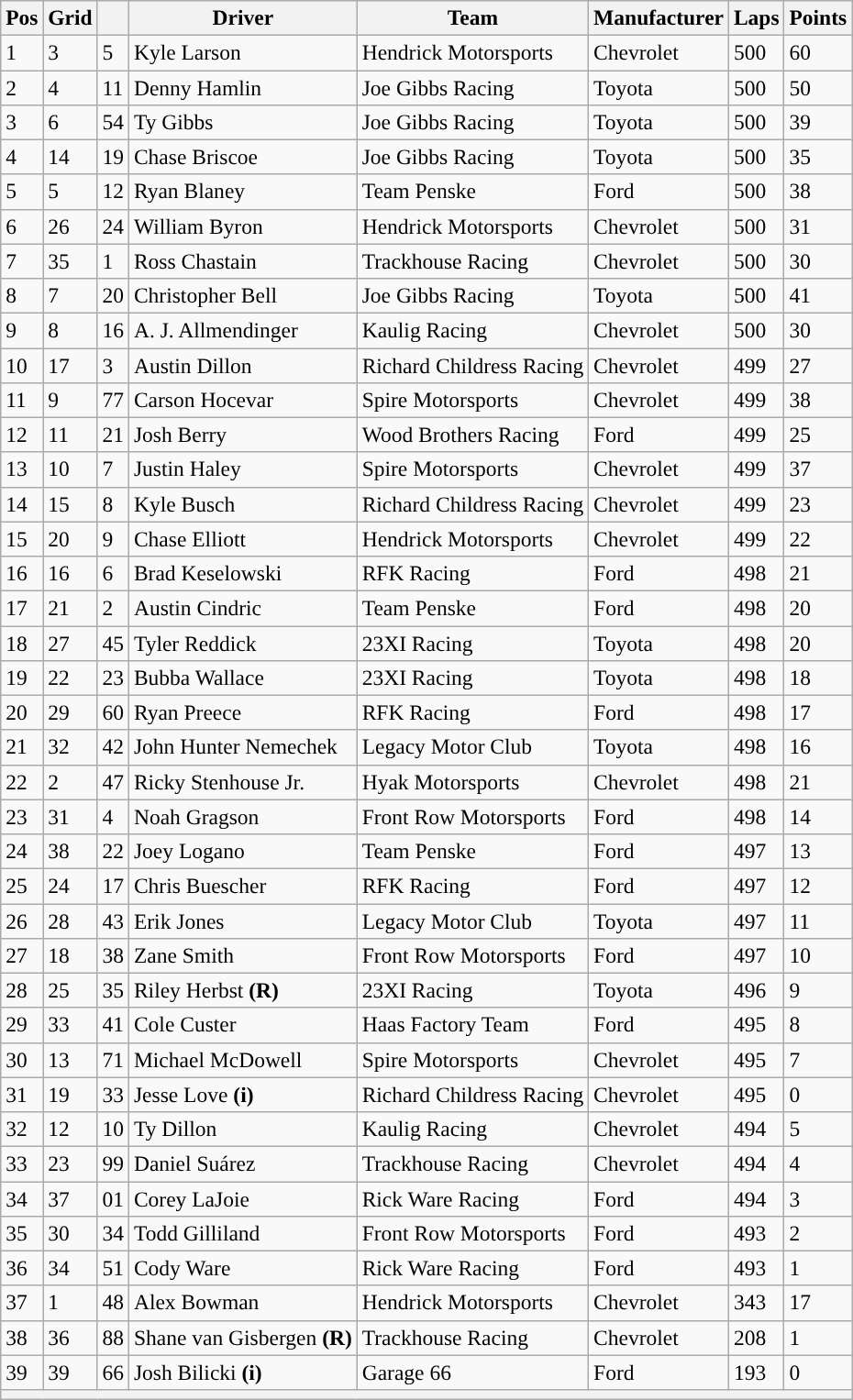<table class="wikitable" style="font-size:98%">
<tr>
<th>Pos</th>
<th>Grid</th>
<th></th>
<th>Driver</th>
<th>Team</th>
<th>Manufacturer</th>
<th>Laps</th>
<th>Points</th>
</tr>
<tr>
<td>1</td>
<td>3</td>
<td>5</td>
<td>Kyle Larson</td>
<td>Hendrick Motorsports</td>
<td>Chevrolet</td>
<td>500</td>
<td>60</td>
</tr>
<tr>
<td>2</td>
<td>4</td>
<td>11</td>
<td>Denny Hamlin</td>
<td>Joe Gibbs Racing</td>
<td>Toyota</td>
<td>500</td>
<td>50</td>
</tr>
<tr>
<td>3</td>
<td>6</td>
<td>54</td>
<td>Ty Gibbs</td>
<td>Joe Gibbs Racing</td>
<td>Toyota</td>
<td>500</td>
<td>39</td>
</tr>
<tr>
<td>4</td>
<td>14</td>
<td>19</td>
<td>Chase Briscoe</td>
<td>Joe Gibbs Racing</td>
<td>Toyota</td>
<td>500</td>
<td>35</td>
</tr>
<tr>
<td>5</td>
<td>5</td>
<td>12</td>
<td>Ryan Blaney</td>
<td>Team Penske</td>
<td>Ford</td>
<td>500</td>
<td>38</td>
</tr>
<tr>
<td>6</td>
<td>26</td>
<td>24</td>
<td>William Byron</td>
<td>Hendrick Motorsports</td>
<td>Chevrolet</td>
<td>500</td>
<td>31</td>
</tr>
<tr>
<td>7</td>
<td>35</td>
<td>1</td>
<td>Ross Chastain</td>
<td>Trackhouse Racing</td>
<td>Chevrolet</td>
<td>500</td>
<td>30</td>
</tr>
<tr>
<td>8</td>
<td>7</td>
<td>20</td>
<td>Christopher Bell</td>
<td>Joe Gibbs Racing</td>
<td>Toyota</td>
<td>500</td>
<td>41</td>
</tr>
<tr>
<td>9</td>
<td>8</td>
<td>16</td>
<td>A. J. Allmendinger</td>
<td>Kaulig Racing</td>
<td>Chevrolet</td>
<td>500</td>
<td>30</td>
</tr>
<tr>
<td>10</td>
<td>17</td>
<td>3</td>
<td>Austin Dillon</td>
<td>Richard Childress Racing</td>
<td>Chevrolet</td>
<td>499</td>
<td>27</td>
</tr>
<tr>
<td>11</td>
<td>9</td>
<td>77</td>
<td>Carson Hocevar</td>
<td>Spire Motorsports</td>
<td>Chevrolet</td>
<td>499</td>
<td>38</td>
</tr>
<tr>
<td>12</td>
<td>11</td>
<td>21</td>
<td>Josh Berry</td>
<td>Wood Brothers Racing</td>
<td>Ford</td>
<td>499</td>
<td>25</td>
</tr>
<tr>
<td>13</td>
<td>10</td>
<td>7</td>
<td>Justin Haley</td>
<td>Spire Motorsports</td>
<td>Chevrolet</td>
<td>499</td>
<td>37</td>
</tr>
<tr>
<td>14</td>
<td>15</td>
<td>8</td>
<td>Kyle Busch</td>
<td>Richard Childress Racing</td>
<td>Chevrolet</td>
<td>499</td>
<td>23</td>
</tr>
<tr>
<td>15</td>
<td>20</td>
<td>9</td>
<td>Chase Elliott</td>
<td>Hendrick Motorsports</td>
<td>Chevrolet</td>
<td>499</td>
<td>22</td>
</tr>
<tr>
<td>16</td>
<td>16</td>
<td>6</td>
<td>Brad Keselowski</td>
<td>RFK Racing</td>
<td>Ford</td>
<td>498</td>
<td>21</td>
</tr>
<tr>
<td>17</td>
<td>21</td>
<td>2</td>
<td>Austin Cindric</td>
<td>Team Penske</td>
<td>Ford</td>
<td>498</td>
<td>20</td>
</tr>
<tr>
<td>18</td>
<td>27</td>
<td>45</td>
<td>Tyler Reddick</td>
<td>23XI Racing</td>
<td>Toyota</td>
<td>498</td>
<td>20</td>
</tr>
<tr>
<td>19</td>
<td>22</td>
<td>23</td>
<td>Bubba Wallace</td>
<td>23XI Racing</td>
<td>Toyota</td>
<td>498</td>
<td>18</td>
</tr>
<tr>
<td>20</td>
<td>29</td>
<td>60</td>
<td>Ryan Preece</td>
<td>RFK Racing</td>
<td>Ford</td>
<td>498</td>
<td>17</td>
</tr>
<tr>
<td>21</td>
<td>32</td>
<td>42</td>
<td>John Hunter Nemechek</td>
<td>Legacy Motor Club</td>
<td>Toyota</td>
<td>498</td>
<td>16</td>
</tr>
<tr>
<td>22</td>
<td>2</td>
<td>47</td>
<td>Ricky Stenhouse Jr.</td>
<td>Hyak Motorsports</td>
<td>Chevrolet</td>
<td>498</td>
<td>21</td>
</tr>
<tr>
<td>23</td>
<td>31</td>
<td>4</td>
<td>Noah Gragson</td>
<td>Front Row Motorsports</td>
<td>Ford</td>
<td>498</td>
<td>14</td>
</tr>
<tr>
<td>24</td>
<td>38</td>
<td>22</td>
<td>Joey Logano</td>
<td>Team Penske</td>
<td>Ford</td>
<td>497</td>
<td>13</td>
</tr>
<tr>
<td>25</td>
<td>24</td>
<td>17</td>
<td>Chris Buescher</td>
<td>RFK Racing</td>
<td>Ford</td>
<td>497</td>
<td>12</td>
</tr>
<tr>
<td>26</td>
<td>28</td>
<td>43</td>
<td>Erik Jones</td>
<td>Legacy Motor Club</td>
<td>Toyota</td>
<td>497</td>
<td>11</td>
</tr>
<tr>
<td>27</td>
<td>18</td>
<td>38</td>
<td>Zane Smith</td>
<td>Front Row Motorsports</td>
<td>Ford</td>
<td>497</td>
<td>10</td>
</tr>
<tr>
<td>28</td>
<td>25</td>
<td>35</td>
<td>Riley Herbst <strong>(R)</strong></td>
<td>23XI Racing</td>
<td>Toyota</td>
<td>496</td>
<td>9</td>
</tr>
<tr>
<td>29</td>
<td>33</td>
<td>41</td>
<td>Cole Custer</td>
<td>Haas Factory Team</td>
<td>Ford</td>
<td>495</td>
<td>8</td>
</tr>
<tr>
<td>30</td>
<td>13</td>
<td>71</td>
<td>Michael McDowell</td>
<td>Spire Motorsports</td>
<td>Chevrolet</td>
<td>495</td>
<td>7</td>
</tr>
<tr>
<td>31</td>
<td>19</td>
<td>33</td>
<td>Jesse Love <strong>(i)</strong></td>
<td>Richard Childress Racing</td>
<td>Chevrolet</td>
<td>495</td>
<td>0</td>
</tr>
<tr>
<td>32</td>
<td>12</td>
<td>10</td>
<td>Ty Dillon</td>
<td>Kaulig Racing</td>
<td>Chevrolet</td>
<td>494</td>
<td>5</td>
</tr>
<tr>
<td>33</td>
<td>23</td>
<td>99</td>
<td>Daniel Suárez</td>
<td>Trackhouse Racing</td>
<td>Chevrolet</td>
<td>494</td>
<td>4</td>
</tr>
<tr>
<td>34</td>
<td>37</td>
<td>01</td>
<td>Corey LaJoie</td>
<td>Rick Ware Racing</td>
<td>Ford</td>
<td>494</td>
<td>3</td>
</tr>
<tr>
<td>35</td>
<td>30</td>
<td>34</td>
<td>Todd Gilliland</td>
<td>Front Row Motorsports</td>
<td>Ford</td>
<td>493</td>
<td>2</td>
</tr>
<tr>
<td>36</td>
<td>34</td>
<td>51</td>
<td>Cody Ware</td>
<td>Rick Ware Racing</td>
<td>Ford</td>
<td>493</td>
<td>1</td>
</tr>
<tr>
<td>37</td>
<td>1</td>
<td>48</td>
<td>Alex Bowman</td>
<td>Hendrick Motorsports</td>
<td>Chevrolet</td>
<td>343</td>
<td>17</td>
</tr>
<tr>
<td>38</td>
<td>36</td>
<td>88</td>
<td>Shane van Gisbergen <strong>(R)</strong></td>
<td>Trackhouse Racing</td>
<td>Chevrolet</td>
<td>208</td>
<td>1</td>
</tr>
<tr>
<td>39</td>
<td>39</td>
<td>66</td>
<td>Josh Bilicki <strong>(i)</strong></td>
<td>Garage 66</td>
<td>Ford</td>
<td>193</td>
<td>0</td>
</tr>
<tr>
<th colspan="8"></th>
</tr>
</table>
